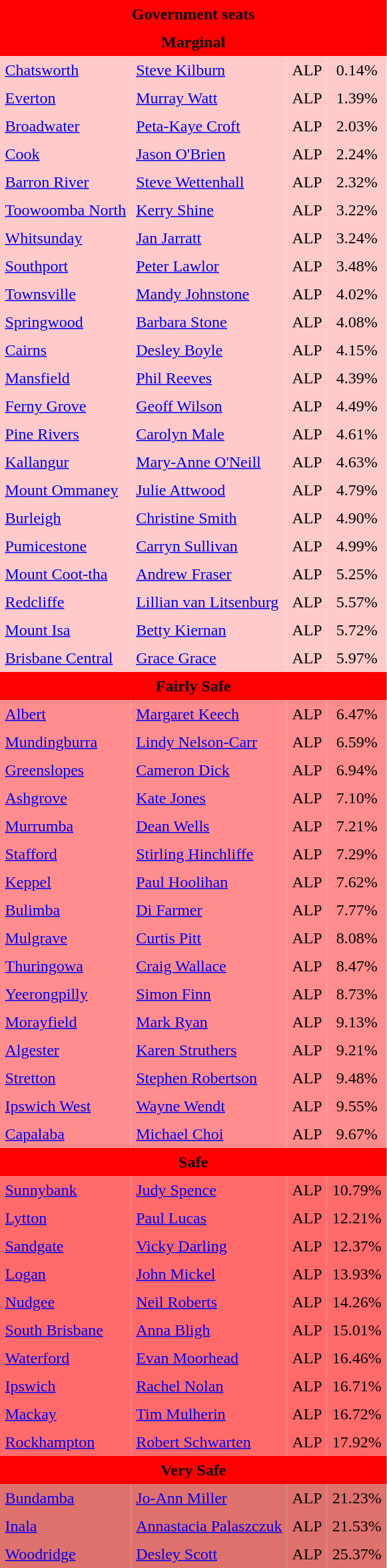<table class="toccolours" cellpadding="5" cellspacing="0" style="float:left; margin-right:.5em; margin-top:.4em; font-size:90 ppt;">
<tr>
<td colspan="4" style="text-align:center; background:red;"><span><strong>Government seats</strong></span></td>
</tr>
<tr>
<td colspan="4" style="text-align:center; background:red;"><span><strong>Marginal</strong></span></td>
</tr>
<tr>
<td style="text-align:left; background:#ffcaca;"><a href='#'>Chatsworth</a></td>
<td style="text-align:left; background:#ffcaca;"><a href='#'>Steve Kilburn</a></td>
<td style="text-align:left; background:#ffcaca;">ALP</td>
<td style="text-align:center; background:#ffcaca;">0.14%</td>
</tr>
<tr>
<td style="text-align:left; background:#ffcaca;"><a href='#'>Everton</a></td>
<td style="text-align:left; background:#ffcaca;"><a href='#'>Murray Watt</a></td>
<td style="text-align:left; background:#ffcaca;">ALP</td>
<td style="text-align:center; background:#ffcaca;">1.39%</td>
</tr>
<tr>
<td style="text-align:left; background:#ffcaca;"><a href='#'>Broadwater</a></td>
<td style="text-align:left; background:#ffcaca;"><a href='#'>Peta-Kaye Croft</a></td>
<td style="text-align:left; background:#ffcaca;">ALP</td>
<td style="text-align:center; background:#ffcaca;">2.03%</td>
</tr>
<tr>
<td style="text-align:left; background:#ffcaca;"><a href='#'>Cook</a></td>
<td style="text-align:left; background:#ffcaca;"><a href='#'>Jason O'Brien</a></td>
<td style="text-align:left; background:#ffcaca;">ALP</td>
<td style="text-align:center; background:#ffcaca;">2.24%</td>
</tr>
<tr>
<td style="text-align:left; background:#ffcaca;"><a href='#'>Barron River</a></td>
<td style="text-align:left; background:#ffcaca;"><a href='#'>Steve Wettenhall</a></td>
<td style="text-align:left; background:#ffcaca;">ALP</td>
<td style="text-align:center; background:#ffcaca;">2.32%</td>
</tr>
<tr>
<td style="text-align:left; background:#ffcaca;"><a href='#'>Toowoomba North</a></td>
<td style="text-align:left; background:#ffcaca;"><a href='#'>Kerry Shine</a></td>
<td style="text-align:left; background:#ffcaca;">ALP</td>
<td style="text-align:center; background:#ffcaca;">3.22%</td>
</tr>
<tr>
<td style="text-align:left; background:#ffcaca;"><a href='#'>Whitsunday</a></td>
<td style="text-align:left; background:#ffcaca;"><a href='#'>Jan Jarratt</a></td>
<td style="text-align:left; background:#ffcaca;">ALP</td>
<td style="text-align:center; background:#ffcaca;">3.24%</td>
</tr>
<tr>
<td style="text-align:left; background:#ffcaca;"><a href='#'>Southport</a></td>
<td style="text-align:left; background:#ffcaca;"><a href='#'>Peter Lawlor</a></td>
<td style="text-align:left; background:#ffcaca;">ALP</td>
<td style="text-align:center; background:#ffcaca;">3.48%</td>
</tr>
<tr>
<td style="text-align:left; background:#ffcaca;"><a href='#'>Townsville</a></td>
<td style="text-align:left; background:#ffcaca;"><a href='#'>Mandy Johnstone</a></td>
<td style="text-align:left; background:#ffcaca;">ALP</td>
<td style="text-align:center; background:#ffcaca;">4.02%</td>
</tr>
<tr>
<td style="text-align:left; background:#ffcaca;"><a href='#'>Springwood</a></td>
<td style="text-align:left; background:#ffcaca;"><a href='#'>Barbara Stone</a></td>
<td style="text-align:left; background:#ffcaca;">ALP</td>
<td style="text-align:center; background:#ffcaca;">4.08%</td>
</tr>
<tr>
<td style="text-align:left; background:#ffcaca;"><a href='#'>Cairns</a></td>
<td style="text-align:left; background:#ffcaca;"><a href='#'>Desley Boyle</a></td>
<td style="text-align:left; background:#ffcaca;">ALP</td>
<td style="text-align:center; background:#ffcaca;">4.15%</td>
</tr>
<tr>
<td style="text-align:left; background:#ffcaca;"><a href='#'>Mansfield</a></td>
<td style="text-align:left; background:#ffcaca;"><a href='#'>Phil Reeves</a></td>
<td style="text-align:left; background:#ffcaca;">ALP</td>
<td style="text-align:center; background:#ffcaca;">4.39%</td>
</tr>
<tr>
<td style="text-align:left; background:#ffcaca;"><a href='#'>Ferny Grove</a></td>
<td style="text-align:left; background:#ffcaca;"><a href='#'>Geoff Wilson</a></td>
<td style="text-align:left; background:#ffcaca;">ALP</td>
<td style="text-align:center; background:#ffcaca;">4.49%</td>
</tr>
<tr>
<td style="text-align:left; background:#ffcaca;"><a href='#'>Pine Rivers</a></td>
<td style="text-align:left; background:#ffcaca;"><a href='#'>Carolyn Male</a></td>
<td style="text-align:left; background:#ffcaca;">ALP</td>
<td style="text-align:center; background:#ffcaca;">4.61%</td>
</tr>
<tr>
<td style="text-align:left; background:#ffcaca;"><a href='#'>Kallangur</a></td>
<td style="text-align:left; background:#ffcaca;"><a href='#'>Mary-Anne O'Neill</a></td>
<td style="text-align:left; background:#ffcaca;">ALP</td>
<td style="text-align:center; background:#ffcaca;">4.63%</td>
</tr>
<tr>
<td style="text-align:left; background:#ffcaca;"><a href='#'>Mount Ommaney</a></td>
<td style="text-align:left; background:#ffcaca;"><a href='#'>Julie Attwood</a></td>
<td style="text-align:left; background:#ffcaca;">ALP</td>
<td style="text-align:center; background:#ffcaca;">4.79%</td>
</tr>
<tr>
<td style="text-align:left; background:#ffcaca;"><a href='#'>Burleigh</a></td>
<td style="text-align:left; background:#ffcaca;"><a href='#'>Christine Smith</a></td>
<td style="text-align:left; background:#ffcaca;">ALP</td>
<td style="text-align:center; background:#ffcaca;">4.90%</td>
</tr>
<tr>
<td style="text-align:left; background:#ffcaca;"><a href='#'>Pumicestone</a></td>
<td style="text-align:left; background:#ffcaca;"><a href='#'>Carryn Sullivan</a></td>
<td style="text-align:left; background:#ffcaca;">ALP</td>
<td style="text-align:center; background:#ffcaca;">4.99%</td>
</tr>
<tr>
<td style="text-align:left; background:#ffcaca;"><a href='#'>Mount Coot-tha</a></td>
<td style="text-align:left; background:#ffcaca;"><a href='#'>Andrew Fraser</a></td>
<td style="text-align:left; background:#ffcaca;">ALP</td>
<td style="text-align:center; background:#ffcaca">5.25%</td>
</tr>
<tr>
<td style="text-align:left; background:#ffcaca;"><a href='#'>Redcliffe</a></td>
<td style="text-align:left; background:#ffcaca;"><a href='#'>Lillian van Litsenburg</a></td>
<td style="text-align:left; background:#ffcaca;">ALP</td>
<td style="text-align:center; background:#ffcaca;">5.57%</td>
</tr>
<tr>
<td style="text-align:left; background:#ffcaca;"><a href='#'>Mount Isa</a></td>
<td style="text-align:left; background:#ffcaca;"><a href='#'>Betty Kiernan</a></td>
<td style="text-align:left; background:#ffcaca;">ALP</td>
<td style="text-align:center; background:#ffcaca;">5.72%</td>
</tr>
<tr>
<td style="text-align:left; background:#ffcaca;"><a href='#'>Brisbane Central</a></td>
<td style="text-align:left; background:#ffcaca;"><a href='#'>Grace Grace</a></td>
<td style="text-align:left; background:#ffcaca;">ALP</td>
<td style="text-align:center; background:#ffcaca;">5.97%</td>
</tr>
<tr>
<td colspan="4" style="text-align:center; background:red;"><span><strong>Fairly Safe</strong></span></td>
</tr>
<tr>
<td style="text-align:left; background:#ff8d8d;"><a href='#'>Albert</a></td>
<td style="text-align:left; background:#ff8d8d;"><a href='#'>Margaret Keech</a></td>
<td style="text-align:left; background:#ff8d8d;">ALP</td>
<td style="text-align:center; background:#ff8d8d;">6.47%</td>
</tr>
<tr>
<td style="text-align:left; background:#ff8d8d;"><a href='#'>Mundingburra</a></td>
<td style="text-align:left; background:#ff8d8d;"><a href='#'>Lindy Nelson-Carr</a></td>
<td style="text-align:left; background:#ff8d8d;">ALP</td>
<td style="text-align:center; background:#ff8d8d;">6.59%</td>
</tr>
<tr>
<td style="text-align:left; background:#ff8d8d;"><a href='#'>Greenslopes</a></td>
<td style="text-align:left; background:#ff8d8d;"><a href='#'>Cameron Dick</a></td>
<td style="text-align:left; background:#ff8d8d;">ALP</td>
<td style="text-align:center; background:#ff8d8d;">6.94%</td>
</tr>
<tr>
<td style="text-align:left; background:#ff8d8d;"><a href='#'>Ashgrove</a></td>
<td style="text-align:left; background:#ff8d8d;"><a href='#'>Kate Jones</a></td>
<td style="text-align:left; background:#ff8d8d;">ALP</td>
<td style="text-align:center; background:#ff8d8d;">7.10%</td>
</tr>
<tr>
<td style="text-align:left; background:#ff8d8d;"><a href='#'>Murrumba</a></td>
<td style="text-align:left; background:#ff8d8d;"><a href='#'>Dean Wells</a></td>
<td style="text-align:left; background:#ff8d8d;">ALP</td>
<td style="text-align:center; background:#ff8d8d;">7.21%</td>
</tr>
<tr>
<td style="text-align:left; background:#ff8d8d;"><a href='#'>Stafford</a></td>
<td style="text-align:left; background:#ff8d8d;"><a href='#'>Stirling Hinchliffe</a></td>
<td style="text-align:left; background:#ff8d8d;">ALP</td>
<td style="text-align:center; background:#ff8d8d;">7.29%</td>
</tr>
<tr>
<td style="text-align:left; background:#ff8d8d;"><a href='#'>Keppel</a></td>
<td style="text-align:left; background:#ff8d8d;"><a href='#'>Paul Hoolihan</a></td>
<td style="text-align:left; background:#ff8d8d;">ALP</td>
<td style="text-align:center; background:#ff8d8d;">7.62%</td>
</tr>
<tr>
<td style="text-align:left; background:#ff8d8d;"><a href='#'>Bulimba</a></td>
<td style="text-align:left; background:#ff8d8d;"><a href='#'>Di Farmer</a></td>
<td style="text-align:left; background:#ff8d8d;">ALP</td>
<td style="text-align:center; background:#ff8d8d;">7.77%</td>
</tr>
<tr>
<td style="text-align:left; background:#ff8d8d;"><a href='#'>Mulgrave</a></td>
<td style="text-align:left; background:#ff8d8d;"><a href='#'>Curtis Pitt</a></td>
<td style="text-align:left; background:#ff8d8d;">ALP</td>
<td style="text-align:center; background:#ff8d8d;">8.08%</td>
</tr>
<tr>
<td style="text-align:left; background:#ff8d8d;"><a href='#'>Thuringowa</a></td>
<td style="text-align:left; background:#ff8d8d;"><a href='#'>Craig Wallace</a></td>
<td style="text-align:left; background:#ff8d8d;">ALP</td>
<td style="text-align:center; background:#ff8d8d;">8.47%</td>
</tr>
<tr>
<td style="text-align:left; background:#ff8d8d;"><a href='#'>Yeerongpilly</a></td>
<td style="text-align:left; background:#ff8d8d;"><a href='#'>Simon Finn</a></td>
<td style="text-align:left; background:#ff8d8d;">ALP</td>
<td style="text-align:center; background:#ff8d8d;">8.73%</td>
</tr>
<tr>
<td style="text-align:left; background:#ff8d8d;"><a href='#'>Morayfield</a></td>
<td style="text-align:left; background:#ff8d8d;"><a href='#'>Mark Ryan</a></td>
<td style="text-align:left; background:#ff8d8d;">ALP</td>
<td style="text-align:center; background:#ff8d8d;">9.13%</td>
</tr>
<tr>
<td style="text-align:left; background:#ff8d8d;"><a href='#'>Algester</a></td>
<td style="text-align:left; background:#ff8d8d;"><a href='#'>Karen Struthers</a></td>
<td style="text-align:left; background:#ff8d8d;">ALP</td>
<td style="text-align:center; background:#ff8d8d;">9.21%</td>
</tr>
<tr>
<td style="text-align:left; background:#ff8d8d;"><a href='#'>Stretton</a></td>
<td style="text-align:left; background:#ff8d8d;"><a href='#'>Stephen Robertson</a></td>
<td style="text-align:left; background:#ff8d8d;">ALP</td>
<td style="text-align:center; background:#ff8d8d;">9.48%</td>
</tr>
<tr>
<td style="text-align:left; background:#ff8d8d;"><a href='#'>Ipswich West</a></td>
<td style="text-align:left; background:#ff8d8d;"><a href='#'>Wayne Wendt</a></td>
<td style="text-align:left; background:#ff8d8d;">ALP</td>
<td style="text-align:center; background:#ff8d8d;">9.55%</td>
</tr>
<tr>
<td style="text-align:left; background:#ff8d8d;"><a href='#'>Capalaba</a></td>
<td style="text-align:left; background:#ff8d8d;"><a href='#'>Michael Choi</a></td>
<td style="text-align:left; background:#ff8d8d;">ALP</td>
<td style="text-align:center; background:#ff8d8d;">9.67%</td>
</tr>
<tr>
<td colspan="4" style="text-align:center; background:red;"><span><strong>Safe</strong></span></td>
</tr>
<tr>
<td style="text-align:left; background:#ff6b6b;"><a href='#'>Sunnybank</a></td>
<td style="text-align:left; background:#ff6b6b;"><a href='#'>Judy Spence</a></td>
<td style="text-align:left; background:#ff6b6b;">ALP</td>
<td style="text-align:center; background:#ff6b6b;">10.79%</td>
</tr>
<tr>
<td style="text-align:left; background:#ff6b6b;"><a href='#'>Lytton</a></td>
<td style="text-align:left; background:#ff6b6b;"><a href='#'>Paul Lucas</a></td>
<td style="text-align:left; background:#ff6b6b;">ALP</td>
<td style="text-align:center; background:#ff6b6b;">12.21%</td>
</tr>
<tr>
<td style="text-align:left; background:#ff6b6b;"><a href='#'>Sandgate</a></td>
<td style="text-align:left; background:#ff6b6b;"><a href='#'>Vicky Darling</a></td>
<td style="text-align:left; background:#ff6b6b;">ALP</td>
<td style="text-align:center; background:#ff6b6b;">12.37%</td>
</tr>
<tr>
<td style="text-align:left; background:#ff6b6b;"><a href='#'>Logan</a></td>
<td style="text-align:left; background:#ff6b6b;"><a href='#'>John Mickel</a></td>
<td style="text-align:left; background:#ff6b6b;">ALP</td>
<td style="text-align:center; background:#ff6b6b;">13.93%</td>
</tr>
<tr>
<td style="text-align:left; background:#ff6b6b;"><a href='#'>Nudgee</a></td>
<td style="text-align:left; background:#ff6b6b;"><a href='#'>Neil Roberts</a></td>
<td style="text-align:left; background:#ff6b6b;">ALP</td>
<td style="text-align:center; background:#ff6b6b;">14.26%</td>
</tr>
<tr>
<td style="text-align:left; background:#ff6b6b;"><a href='#'>South Brisbane</a></td>
<td style="text-align:left; background:#ff6b6b;"><a href='#'>Anna Bligh</a></td>
<td style="text-align:left; background:#ff6b6b;">ALP</td>
<td style="text-align:center; background:#ff6b6b;">15.01%</td>
</tr>
<tr>
<td style="text-align:left; background:#ff6b6b;"><a href='#'>Waterford</a></td>
<td style="text-align:left; background:#ff6b6b;"><a href='#'>Evan Moorhead</a></td>
<td style="text-align:left; background:#ff6b6b;">ALP</td>
<td style="text-align:center; background:#ff6b6b;">16.46%</td>
</tr>
<tr>
<td style="text-align:left; background:#ff6b6b;"><a href='#'>Ipswich</a></td>
<td style="text-align:left; background:#ff6b6b;"><a href='#'>Rachel Nolan</a></td>
<td style="text-align:left; background:#ff6b6b;">ALP</td>
<td style="text-align:center; background:#ff6b6b;">16.71%</td>
</tr>
<tr>
<td style="text-align:left; background:#ff6b6b;"><a href='#'>Mackay</a></td>
<td style="text-align:left; background:#ff6b6b;"><a href='#'>Tim Mulherin</a></td>
<td style="text-align:left; background:#ff6b6b;">ALP</td>
<td style="text-align:center; background:#ff6b6b;">16.72%</td>
</tr>
<tr>
<td style="text-align:left; background:#ff6b6b;"><a href='#'>Rockhampton</a></td>
<td style="text-align:left; background:#ff6b6b;"><a href='#'>Robert Schwarten</a></td>
<td style="text-align:left; background:#ff6b6b;">ALP</td>
<td style="text-align:center; background:#ff6b6b;">17.92%</td>
</tr>
<tr>
<td colspan="4" style="text-align:center; background:red;"><span><strong>Very Safe</strong></span></td>
</tr>
<tr>
<td style="text-align:left; background:#df716d;"><a href='#'>Bundamba</a></td>
<td style="text-align:left; background:#df716d;"><a href='#'>Jo-Ann Miller</a></td>
<td style="text-align:left; background:#df716d;">ALP</td>
<td style="text-align:center; background:#df716d;">21.23%</td>
</tr>
<tr>
<td style="text-align:left; background:#df716d;"><a href='#'>Inala</a></td>
<td style="text-align:left; background:#df716d;"><a href='#'>Annastacia Palaszczuk</a></td>
<td style="text-align:left; background:#df716d;">ALP</td>
<td style="text-align:center; background:#df716d;">21.53%</td>
</tr>
<tr>
<td style="text-align:left; background:#df716d;"><a href='#'>Woodridge</a></td>
<td style="text-align:left; background:#df716d;"><a href='#'>Desley Scott</a></td>
<td style="text-align:left; background:#df716d;">ALP</td>
<td style="text-align:center; background:#df716d;">25.37%</td>
</tr>
<tr>
</tr>
</table>
